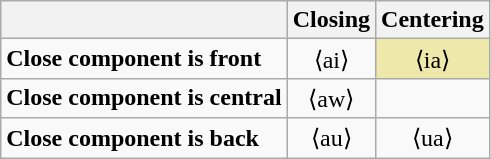<table class="wikitable">
<tr>
<th></th>
<th>Closing</th>
<th>Centering</th>
</tr>
<tr>
<td><strong>Close component is front</strong></td>
<td align=center> ⟨ai⟩ <br><big></big></td>
<td style="background:#eee8aa; text-align:center;"> ⟨ia⟩ <br><big></big></td>
</tr>
<tr>
<td><strong>Close component is central</strong></td>
<td align=center> ⟨aw⟩ <br><big></big></td>
<td> </td>
</tr>
<tr>
<td><strong>Close component is back</strong></td>
<td align=center> ⟨au⟩ <br><big></big></td>
<td align=center> ⟨ua⟩ <br><big></big></td>
</tr>
</table>
